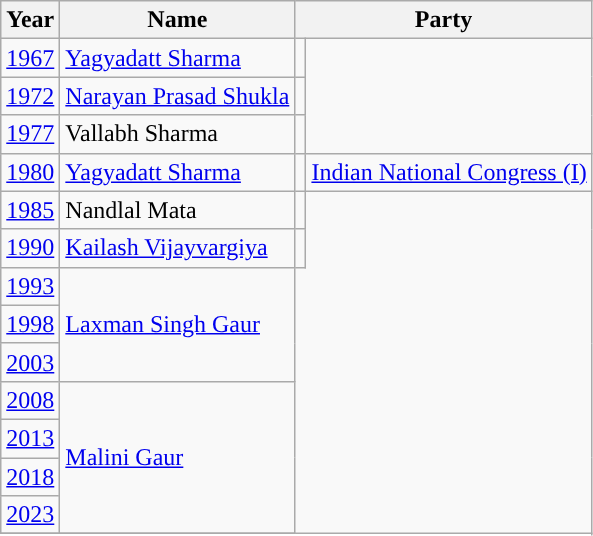<table class="wikitable">
<tr>
<th>Year</th>
<th>Name</th>
<th colspan=2>Party</th>
</tr>
<tr>
<td><a href='#'>1967</a></td>
<td><a href='#'>Yagyadatt Sharma</a></td>
<td></td>
</tr>
<tr>
<td><a href='#'>1972</a></td>
<td><a href='#'>Narayan Prasad Shukla</a></td>
<td></td>
</tr>
<tr>
<td><a href='#'>1977</a></td>
<td>Vallabh Sharma</td>
<td></td>
</tr>
<tr>
<td><a href='#'>1980</a></td>
<td><a href='#'>Yagyadatt Sharma</a></td>
<td style="background-color: "></td>
<td><a href='#'>Indian National Congress (I)</a></td>
</tr>
<tr>
<td><a href='#'>1985</a></td>
<td>Nandlal Mata</td>
<td></td>
</tr>
<tr>
<td><a href='#'>1990</a></td>
<td><a href='#'>Kailash Vijayvargiya</a></td>
<td></td>
</tr>
<tr>
<td><a href='#'>1993</a></td>
<td rowspan="3"><a href='#'>Laxman Singh Gaur</a></td>
</tr>
<tr>
<td><a href='#'>1998</a></td>
</tr>
<tr>
<td><a href='#'>2003</a></td>
</tr>
<tr>
<td><a href='#'>2008</a></td>
<td rowspan="4"><a href='#'>Malini Gaur</a></td>
</tr>
<tr>
<td><a href='#'>2013</a></td>
</tr>
<tr>
<td><a href='#'>2018</a></td>
</tr>
<tr>
<td><a href='#'>2023</a></td>
</tr>
<tr>
</tr>
</table>
